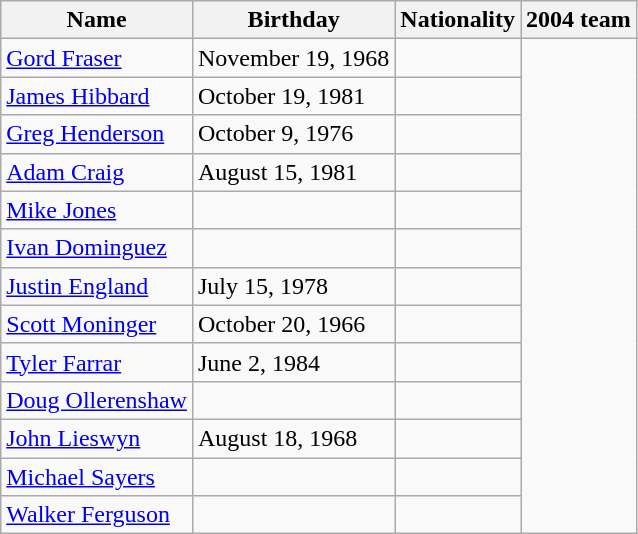<table class="wikitable">
<tr>
<th>Name</th>
<th>Birthday</th>
<th>Nationality</th>
<th>2004 team</th>
</tr>
<tr>
<td><a href='#'>Gord Fraser</a></td>
<td>November 19, 1968</td>
<td></td>
</tr>
<tr>
<td><a href='#'>James Hibbard</a></td>
<td>October 19, 1981</td>
<td></td>
</tr>
<tr>
<td><a href='#'>Greg Henderson</a></td>
<td>October 9, 1976</td>
<td></td>
</tr>
<tr>
<td><a href='#'>Adam Craig</a></td>
<td>August 15, 1981</td>
<td></td>
</tr>
<tr>
<td><a href='#'>Mike Jones</a></td>
<td></td>
<td></td>
</tr>
<tr>
<td><a href='#'>Ivan Dominguez</a></td>
<td></td>
<td></td>
</tr>
<tr>
<td><a href='#'>Justin England</a></td>
<td>July 15, 1978</td>
<td></td>
</tr>
<tr>
<td><a href='#'>Scott Moninger</a></td>
<td>October 20, 1966</td>
<td></td>
</tr>
<tr>
<td><a href='#'>Tyler Farrar</a></td>
<td>June 2, 1984</td>
<td></td>
</tr>
<tr>
<td><a href='#'>Doug Ollerenshaw</a></td>
<td></td>
<td></td>
</tr>
<tr>
<td><a href='#'>John Lieswyn</a></td>
<td>August 18, 1968</td>
<td></td>
</tr>
<tr>
<td><a href='#'>Michael Sayers</a></td>
<td></td>
<td></td>
</tr>
<tr>
<td><a href='#'>Walker Ferguson</a></td>
<td></td>
<td></td>
</tr>
</table>
